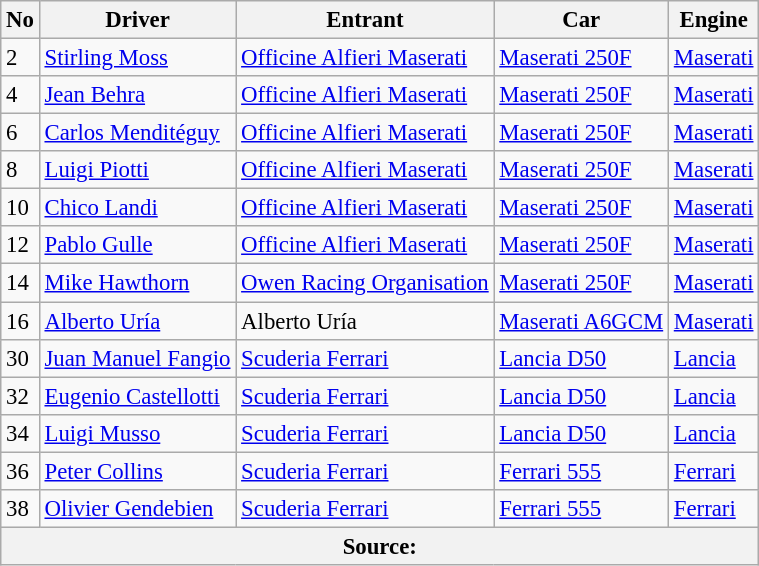<table class="wikitable" style="font-size: 95%">
<tr>
<th>No</th>
<th>Driver</th>
<th>Entrant</th>
<th>Car</th>
<th>Engine</th>
</tr>
<tr>
<td>2</td>
<td> <a href='#'>Stirling Moss</a></td>
<td><a href='#'>Officine Alfieri Maserati</a></td>
<td><a href='#'>Maserati 250F</a></td>
<td><a href='#'>Maserati</a></td>
</tr>
<tr>
<td>4</td>
<td> <a href='#'>Jean Behra</a></td>
<td><a href='#'>Officine Alfieri Maserati</a></td>
<td><a href='#'>Maserati 250F</a></td>
<td><a href='#'>Maserati</a></td>
</tr>
<tr>
<td>6</td>
<td> <a href='#'>Carlos Menditéguy</a></td>
<td><a href='#'>Officine Alfieri Maserati</a></td>
<td><a href='#'>Maserati 250F</a></td>
<td><a href='#'>Maserati</a></td>
</tr>
<tr>
<td>8</td>
<td> <a href='#'>Luigi Piotti</a></td>
<td><a href='#'>Officine Alfieri Maserati</a></td>
<td><a href='#'>Maserati 250F</a></td>
<td><a href='#'>Maserati</a></td>
</tr>
<tr>
<td>10</td>
<td> <a href='#'>Chico Landi</a></td>
<td><a href='#'>Officine Alfieri Maserati</a></td>
<td><a href='#'>Maserati 250F</a></td>
<td><a href='#'>Maserati</a></td>
</tr>
<tr>
<td>12</td>
<td> <a href='#'>Pablo Gulle</a></td>
<td><a href='#'>Officine Alfieri Maserati</a></td>
<td><a href='#'>Maserati 250F</a></td>
<td><a href='#'>Maserati</a></td>
</tr>
<tr>
<td>14</td>
<td> <a href='#'>Mike Hawthorn</a></td>
<td><a href='#'>Owen Racing Organisation</a></td>
<td><a href='#'>Maserati 250F</a></td>
<td><a href='#'>Maserati</a></td>
</tr>
<tr>
<td>16</td>
<td> <a href='#'>Alberto Uría</a></td>
<td>Alberto Uría</td>
<td><a href='#'>Maserati A6GCM</a></td>
<td><a href='#'>Maserati</a></td>
</tr>
<tr>
<td>30</td>
<td> <a href='#'>Juan Manuel Fangio</a></td>
<td><a href='#'>Scuderia Ferrari</a></td>
<td><a href='#'>Lancia D50</a></td>
<td><a href='#'>Lancia</a></td>
</tr>
<tr>
<td>32</td>
<td> <a href='#'>Eugenio Castellotti</a></td>
<td><a href='#'>Scuderia Ferrari</a></td>
<td><a href='#'>Lancia D50</a></td>
<td><a href='#'>Lancia</a></td>
</tr>
<tr>
<td>34</td>
<td> <a href='#'>Luigi Musso</a></td>
<td><a href='#'>Scuderia Ferrari</a></td>
<td><a href='#'>Lancia D50</a></td>
<td><a href='#'>Lancia</a></td>
</tr>
<tr>
<td>36</td>
<td> <a href='#'>Peter Collins</a></td>
<td><a href='#'>Scuderia Ferrari</a></td>
<td><a href='#'>Ferrari 555</a></td>
<td><a href='#'>Ferrari</a></td>
</tr>
<tr>
<td>38</td>
<td> <a href='#'>Olivier Gendebien</a></td>
<td><a href='#'>Scuderia Ferrari</a></td>
<td><a href='#'>Ferrari 555</a></td>
<td><a href='#'>Ferrari</a></td>
</tr>
<tr>
<th colspan=8>Source:</th>
</tr>
</table>
